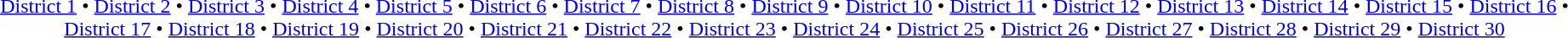<table id=toc class=toc summary=Contents>
<tr>
<td align=center><a href='#'>District 1</a> • <a href='#'>District 2</a> • <a href='#'>District 3</a> • <a href='#'>District 4</a> • <a href='#'>District 5</a> • <a href='#'>District 6</a> • <a href='#'>District 7</a> • <a href='#'>District 8</a> • <a href='#'>District 9</a> • <a href='#'>District 10</a> • <a href='#'>District 11</a> • <a href='#'>District 12</a> • <a href='#'>District 13</a> • <a href='#'>District 14</a> • <a href='#'>District 15</a> • <a href='#'>District 16</a> • <a href='#'>District 17</a> • <a href='#'>District 18</a> • <a href='#'>District 19</a> • <a href='#'>District 20</a> • <a href='#'>District 21</a> • <a href='#'>District 22</a> • <a href='#'>District 23</a> • <a href='#'>District 24</a> • <a href='#'>District 25</a> • <a href='#'>District 26</a> • <a href='#'>District 27</a> • <a href='#'>District 28</a> • <a href='#'>District 29</a> • <a href='#'>District 30</a></td>
</tr>
</table>
